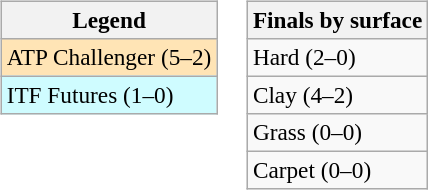<table>
<tr valign=top>
<td><br><table class=wikitable style=font-size:97%>
<tr>
<th>Legend</th>
</tr>
<tr bgcolor=moccasin>
<td>ATP Challenger (5–2)</td>
</tr>
<tr bgcolor=cffcff>
<td>ITF Futures (1–0)</td>
</tr>
</table>
</td>
<td><br><table class=wikitable style=font-size:97%>
<tr>
<th>Finals by surface</th>
</tr>
<tr>
<td>Hard (2–0)</td>
</tr>
<tr>
<td>Clay (4–2)</td>
</tr>
<tr>
<td>Grass (0–0)</td>
</tr>
<tr>
<td>Carpet (0–0)</td>
</tr>
</table>
</td>
</tr>
</table>
